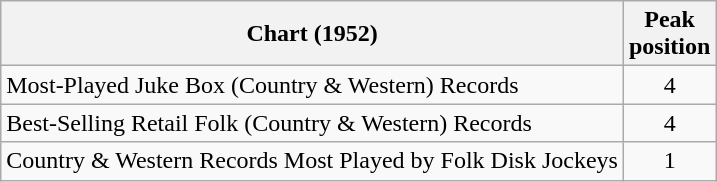<table class="wikitable">
<tr>
<th align="left">Chart (1952)</th>
<th style="text-align:center;">Peak<br>position</th>
</tr>
<tr>
<td align="left">Most-Played Juke Box (Country & Western) Records</td>
<td style="text-align:center;">4</td>
</tr>
<tr>
<td align=left>Best-Selling Retail Folk (Country & Western) Records</td>
<td style="text-align:center;">4</td>
</tr>
<tr>
<td align=left>Country & Western Records Most Played by Folk Disk Jockeys</td>
<td style="text-align:center;">1</td>
</tr>
</table>
